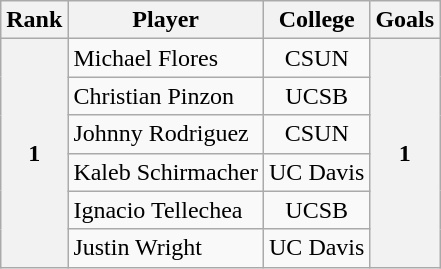<table class="wikitable" style="text-align:center">
<tr>
<th>Rank</th>
<th>Player</th>
<th>College</th>
<th>Goals</th>
</tr>
<tr>
<th rowspan=6>1</th>
<td align=left> Michael Flores</td>
<td>CSUN</td>
<th rowspan=6>1</th>
</tr>
<tr>
<td align=left> Christian Pinzon</td>
<td>UCSB</td>
</tr>
<tr>
<td align=left> Johnny Rodriguez</td>
<td>CSUN</td>
</tr>
<tr>
<td align=left> Kaleb Schirmacher</td>
<td>UC Davis</td>
</tr>
<tr>
<td align=left> Ignacio Tellechea</td>
<td>UCSB</td>
</tr>
<tr>
<td align=left> Justin Wright</td>
<td>UC Davis</td>
</tr>
</table>
